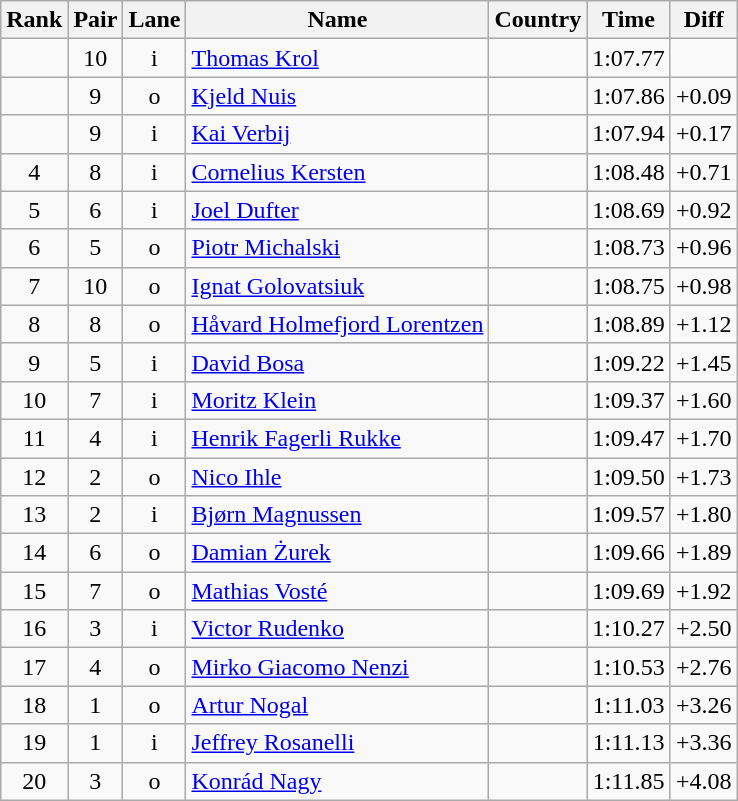<table class="wikitable sortable" style="text-align:center">
<tr>
<th>Rank</th>
<th>Pair</th>
<th>Lane</th>
<th>Name</th>
<th>Country</th>
<th>Time</th>
<th>Diff</th>
</tr>
<tr>
<td></td>
<td>10</td>
<td>i</td>
<td align=left><a href='#'>Thomas Krol</a></td>
<td align=left></td>
<td>1:07.77</td>
<td></td>
</tr>
<tr>
<td></td>
<td>9</td>
<td>o</td>
<td align=left><a href='#'>Kjeld Nuis</a></td>
<td align=left></td>
<td>1:07.86</td>
<td>+0.09</td>
</tr>
<tr>
<td></td>
<td>9</td>
<td>i</td>
<td align=left><a href='#'>Kai Verbij</a></td>
<td align=left></td>
<td>1:07.94</td>
<td>+0.17</td>
</tr>
<tr>
<td>4</td>
<td>8</td>
<td>i</td>
<td align=left><a href='#'>Cornelius Kersten</a></td>
<td align=left></td>
<td>1:08.48</td>
<td>+0.71</td>
</tr>
<tr>
<td>5</td>
<td>6</td>
<td>i</td>
<td align=left><a href='#'>Joel Dufter</a></td>
<td align=left></td>
<td>1:08.69</td>
<td>+0.92</td>
</tr>
<tr>
<td>6</td>
<td>5</td>
<td>o</td>
<td align=left><a href='#'>Piotr Michalski</a></td>
<td align=left></td>
<td>1:08.73</td>
<td>+0.96</td>
</tr>
<tr>
<td>7</td>
<td>10</td>
<td>o</td>
<td align=left><a href='#'>Ignat Golovatsiuk</a></td>
<td align=left></td>
<td>1:08.75</td>
<td>+0.98</td>
</tr>
<tr>
<td>8</td>
<td>8</td>
<td>o</td>
<td align=left><a href='#'>Håvard Holmefjord Lorentzen</a></td>
<td align=left></td>
<td>1:08.89</td>
<td>+1.12</td>
</tr>
<tr>
<td>9</td>
<td>5</td>
<td>i</td>
<td align=left><a href='#'>David Bosa</a></td>
<td align=left></td>
<td>1:09.22</td>
<td>+1.45</td>
</tr>
<tr>
<td>10</td>
<td>7</td>
<td>i</td>
<td align=left><a href='#'>Moritz Klein</a></td>
<td align=left></td>
<td>1:09.37</td>
<td>+1.60</td>
</tr>
<tr>
<td>11</td>
<td>4</td>
<td>i</td>
<td align=left><a href='#'>Henrik Fagerli Rukke</a></td>
<td align=left></td>
<td>1:09.47</td>
<td>+1.70</td>
</tr>
<tr>
<td>12</td>
<td>2</td>
<td>o</td>
<td align=left><a href='#'>Nico Ihle</a></td>
<td align=left></td>
<td>1:09.50</td>
<td>+1.73</td>
</tr>
<tr>
<td>13</td>
<td>2</td>
<td>i</td>
<td align=left><a href='#'>Bjørn Magnussen</a></td>
<td align=left></td>
<td>1:09.57</td>
<td>+1.80</td>
</tr>
<tr>
<td>14</td>
<td>6</td>
<td>o</td>
<td align=left><a href='#'>Damian Żurek</a></td>
<td align=left></td>
<td>1:09.66</td>
<td>+1.89</td>
</tr>
<tr>
<td>15</td>
<td>7</td>
<td>o</td>
<td align=left><a href='#'>Mathias Vosté</a></td>
<td align=left></td>
<td>1:09.69</td>
<td>+1.92</td>
</tr>
<tr>
<td>16</td>
<td>3</td>
<td>i</td>
<td align=left><a href='#'>Victor Rudenko</a></td>
<td align=left></td>
<td>1:10.27</td>
<td>+2.50</td>
</tr>
<tr>
<td>17</td>
<td>4</td>
<td>o</td>
<td align=left><a href='#'>Mirko Giacomo Nenzi</a></td>
<td align=left></td>
<td>1:10.53</td>
<td>+2.76</td>
</tr>
<tr>
<td>18</td>
<td>1</td>
<td>o</td>
<td align=left><a href='#'>Artur Nogal</a></td>
<td align=left></td>
<td>1:11.03</td>
<td>+3.26</td>
</tr>
<tr>
<td>19</td>
<td>1</td>
<td>i</td>
<td align=left><a href='#'>Jeffrey Rosanelli</a></td>
<td align=left></td>
<td>1:11.13</td>
<td>+3.36</td>
</tr>
<tr>
<td>20</td>
<td>3</td>
<td>o</td>
<td align=left><a href='#'>Konrád Nagy</a></td>
<td align=left></td>
<td>1:11.85</td>
<td>+4.08</td>
</tr>
</table>
